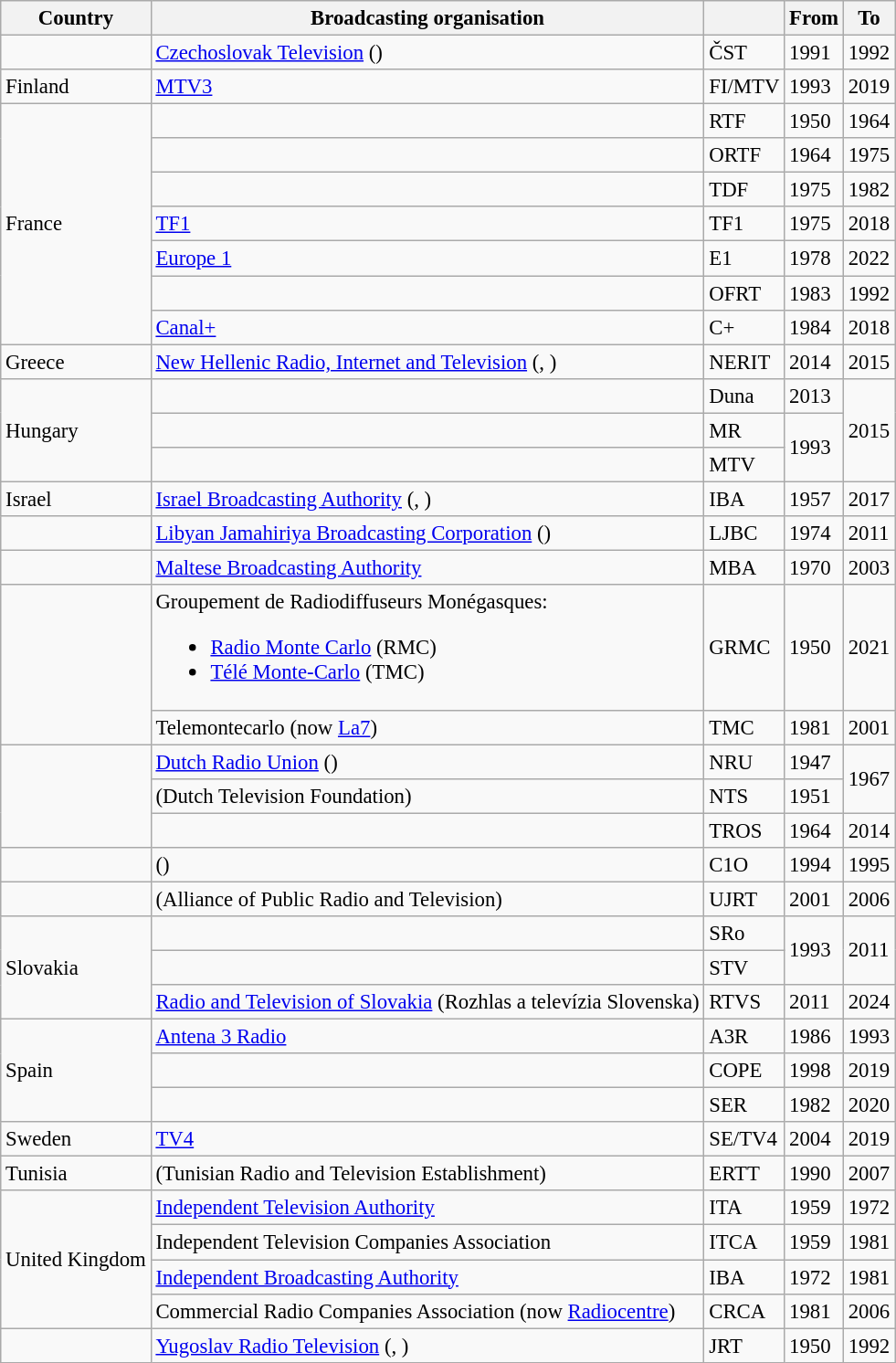<table class="wikitable sortable" style="font-size:95%">
<tr>
<th>Country</th>
<th>Broadcasting organisation</th>
<th></th>
<th>From</th>
<th>To</th>
</tr>
<tr>
<td></td>
<td><a href='#'>Czechoslovak Television</a> ()</td>
<td>ČST</td>
<td>1991</td>
<td>1992</td>
</tr>
<tr>
<td> Finland</td>
<td><a href='#'>MTV3</a></td>
<td>FI/MTV</td>
<td>1993</td>
<td>2019</td>
</tr>
<tr>
<td rowspan="7"> France</td>
<td></td>
<td>RTF</td>
<td>1950</td>
<td>1964</td>
</tr>
<tr>
<td></td>
<td>ORTF</td>
<td>1964</td>
<td>1975</td>
</tr>
<tr>
<td></td>
<td>TDF</td>
<td>1975</td>
<td>1982</td>
</tr>
<tr>
<td><a href='#'>TF1</a></td>
<td>TF1</td>
<td>1975</td>
<td>2018</td>
</tr>
<tr>
<td><a href='#'>Europe 1</a></td>
<td>E1</td>
<td>1978</td>
<td>2022</td>
</tr>
<tr>
<td></td>
<td>OFRT</td>
<td>1983</td>
<td>1992</td>
</tr>
<tr>
<td><a href='#'>Canal+</a></td>
<td>C+</td>
<td>1984</td>
<td>2018</td>
</tr>
<tr>
<td> Greece</td>
<td><a href='#'>New Hellenic Radio, Internet and Television</a> (, )</td>
<td>NERIT</td>
<td>2014</td>
<td>2015</td>
</tr>
<tr>
<td rowspan=3> Hungary</td>
<td></td>
<td>Duna</td>
<td>2013</td>
<td rowspan=3>2015</td>
</tr>
<tr>
<td></td>
<td>MR</td>
<td rowspan=2>1993</td>
</tr>
<tr>
<td></td>
<td>MTV</td>
</tr>
<tr>
<td> Israel</td>
<td><a href='#'>Israel Broadcasting Authority</a> (, )</td>
<td>IBA</td>
<td>1957</td>
<td>2017</td>
</tr>
<tr>
<td></td>
<td><a href='#'>Libyan Jamahiriya Broadcasting Corporation</a> ()</td>
<td>LJBC</td>
<td>1974</td>
<td>2011</td>
</tr>
<tr>
<td></td>
<td><a href='#'>Maltese Broadcasting Authority</a></td>
<td>MBA</td>
<td>1970</td>
<td>2003</td>
</tr>
<tr>
<td rowspan="2"></td>
<td>Groupement de Radiodiffuseurs Monégasques:<br><ul><li><a href='#'>Radio Monte Carlo</a> (RMC)</li><li><a href='#'>Télé Monte-Carlo</a> (TMC)</li></ul></td>
<td>GRMC</td>
<td>1950</td>
<td>2021</td>
</tr>
<tr>
<td>Telemontecarlo (now <a href='#'>La7</a>)</td>
<td>TMC</td>
<td>1981</td>
<td>2001</td>
</tr>
<tr>
<td rowspan="3"></td>
<td><a href='#'>Dutch Radio Union</a> ()</td>
<td>NRU</td>
<td>1947</td>
<td rowspan="2">1967</td>
</tr>
<tr>
<td> (Dutch Television Foundation)</td>
<td>NTS</td>
<td>1951</td>
</tr>
<tr>
<td></td>
<td>TROS</td>
<td>1964</td>
<td>2014</td>
</tr>
<tr>
<td></td>
<td> ()</td>
<td>C1O</td>
<td>1994</td>
<td>1995</td>
</tr>
<tr>
<td></td>
<td> (Alliance of Public Radio and Television)</td>
<td>UJRT</td>
<td>2001</td>
<td>2006</td>
</tr>
<tr>
<td rowspan=3> Slovakia</td>
<td></td>
<td>SRo</td>
<td rowspan=2>1993</td>
<td rowspan=2>2011</td>
</tr>
<tr>
<td></td>
<td>STV</td>
</tr>
<tr>
<td><a href='#'>Radio and Television of Slovakia</a> (Rozhlas a televízia Slovenska)</td>
<td>RTVS</td>
<td>2011</td>
<td>2024</td>
</tr>
<tr>
<td rowspan=3> Spain</td>
<td><a href='#'>Antena 3 Radio</a></td>
<td>A3R</td>
<td>1986</td>
<td>1993</td>
</tr>
<tr>
<td></td>
<td>COPE</td>
<td>1998</td>
<td>2019</td>
</tr>
<tr>
<td></td>
<td>SER</td>
<td>1982</td>
<td>2020</td>
</tr>
<tr>
<td> Sweden</td>
<td><a href='#'>TV4</a></td>
<td>SE/TV4</td>
<td>2004</td>
<td>2019</td>
</tr>
<tr>
<td> Tunisia</td>
<td> (Tunisian Radio and Television Establishment)</td>
<td>ERTT</td>
<td>1990</td>
<td>2007</td>
</tr>
<tr>
<td rowspan="4"> United Kingdom</td>
<td><a href='#'>Independent Television Authority</a></td>
<td>ITA</td>
<td>1959</td>
<td>1972</td>
</tr>
<tr>
<td>Independent Television Companies Association</td>
<td>ITCA</td>
<td>1959</td>
<td>1981</td>
</tr>
<tr>
<td><a href='#'>Independent Broadcasting Authority</a></td>
<td>IBA</td>
<td>1972</td>
<td>1981</td>
</tr>
<tr>
<td>Commercial Radio Companies Association (now <a href='#'>Radiocentre</a>)</td>
<td>CRCA</td>
<td>1981</td>
<td>2006</td>
</tr>
<tr>
<td></td>
<td><a href='#'>Yugoslav Radio Television</a> (, )</td>
<td>JRT</td>
<td>1950</td>
<td>1992</td>
</tr>
</table>
